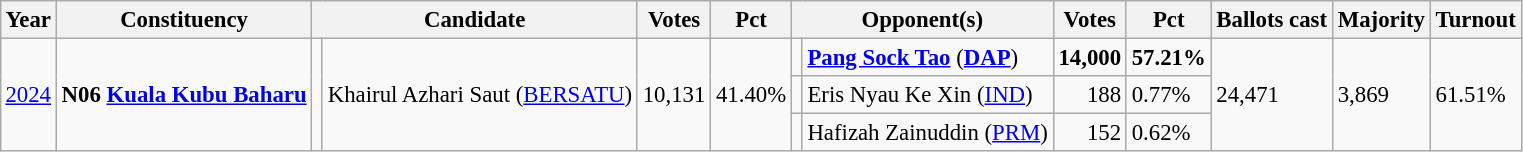<table class="wikitable" style="margin:0.5em ; font-size:95%">
<tr>
<th>Year</th>
<th>Constituency</th>
<th colspan=2>Candidate</th>
<th>Votes</th>
<th>Pct</th>
<th colspan=2>Opponent(s)</th>
<th>Votes</th>
<th>Pct</th>
<th>Ballots cast</th>
<th>Majority</th>
<th>Turnout</th>
</tr>
<tr>
<td rowspan=3><a href='#'>2024</a></td>
<td rowspan=3><strong>N06 <a href='#'>Kuala Kubu Baharu</a></strong></td>
<td rowspan=3 bgcolor=></td>
<td rowspan=3>Khairul Azhari Saut (<a href='#'>BERSATU</a>)</td>
<td rowspan=3 align=right>10,131</td>
<td rowspan=3>41.40%</td>
<td></td>
<td><strong><a href='#'>Pang Sock Tao</a></strong> (<a href='#'><strong>DAP</strong></a>)</td>
<td align=right><strong>14,000</strong></td>
<td><strong>57.21%</strong></td>
<td rowspan=3>24,471</td>
<td rowspan=3>3,869</td>
<td rowspan=3>61.51%</td>
</tr>
<tr>
<td></td>
<td>Eris Nyau Ke Xin (<a href='#'>IND</a>)</td>
<td align=right>188</td>
<td>0.77%</td>
</tr>
<tr>
<td bgcolor=></td>
<td>Hafizah Zainuddin (<a href='#'>PRM</a>)</td>
<td align=right>152</td>
<td>0.62%</td>
</tr>
</table>
